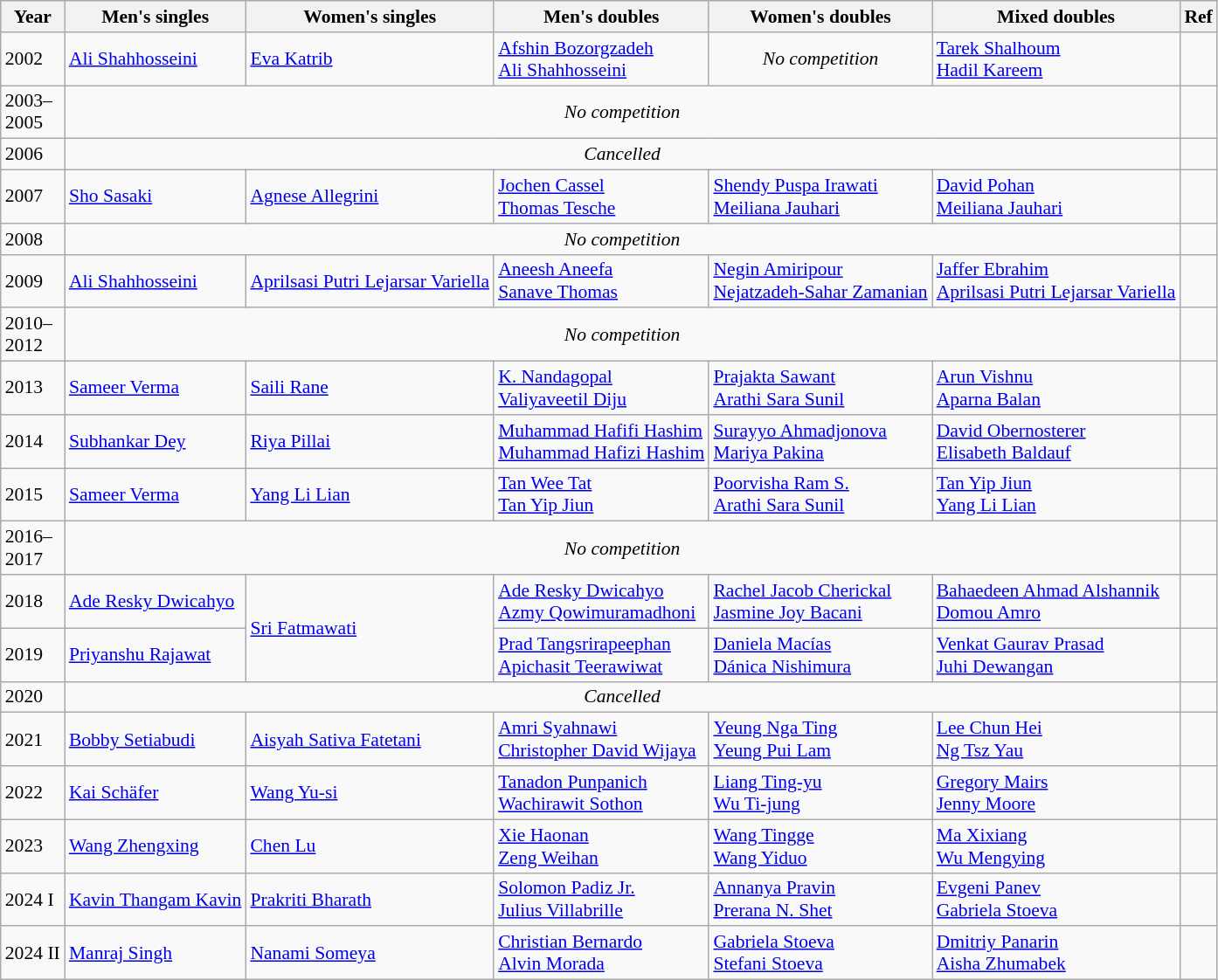<table class=wikitable style="font-size:90%;">
<tr>
<th>Year</th>
<th>Men's singles</th>
<th>Women's singles</th>
<th>Men's doubles</th>
<th>Women's doubles</th>
<th>Mixed doubles</th>
<th>Ref</th>
</tr>
<tr>
<td>2002</td>
<td> <a href='#'>Ali Shahhosseini</a></td>
<td> <a href='#'>Eva Katrib</a></td>
<td> <a href='#'>Afshin Bozorgzadeh</a><br> <a href='#'>Ali Shahhosseini</a></td>
<td align="center"><em>No competition</em></td>
<td> <a href='#'>Tarek Shalhoum</a><br> <a href='#'>Hadil Kareem</a></td>
<td></td>
</tr>
<tr>
<td>2003–<br>2005</td>
<td colspan=5 align=center><em>No competition</em></td>
</tr>
<tr>
<td>2006</td>
<td colspan="5" align="center"><em>Cancelled</em></td>
<td></td>
</tr>
<tr>
<td>2007</td>
<td> <a href='#'>Sho Sasaki</a></td>
<td> <a href='#'>Agnese Allegrini</a></td>
<td> <a href='#'>Jochen Cassel</a><br> <a href='#'>Thomas Tesche</a></td>
<td> <a href='#'>Shendy Puspa Irawati</a><br> <a href='#'>Meiliana Jauhari</a></td>
<td> <a href='#'>David Pohan</a><br> <a href='#'>Meiliana Jauhari</a></td>
<td></td>
</tr>
<tr>
<td>2008</td>
<td colspan=5 align=center><em>No competition</em></td>
</tr>
<tr>
<td>2009</td>
<td> <a href='#'>Ali Shahhosseini</a></td>
<td> <a href='#'>Aprilsasi Putri Lejarsar Variella</a></td>
<td> <a href='#'>Aneesh Aneefa</a><br> <a href='#'>Sanave Thomas</a></td>
<td> <a href='#'>Negin Amiripour</a><br> <a href='#'>Nejatzadeh-Sahar Zamanian</a></td>
<td> <a href='#'>Jaffer Ebrahim</a><br> <a href='#'>Aprilsasi Putri Lejarsar Variella</a></td>
<td></td>
</tr>
<tr>
<td>2010–<br>2012</td>
<td colspan=5 align=center><em>No competition</em></td>
</tr>
<tr>
<td>2013</td>
<td> <a href='#'>Sameer Verma</a></td>
<td> <a href='#'>Saili Rane</a></td>
<td> <a href='#'>K. Nandagopal</a><br> <a href='#'>Valiyaveetil Diju</a></td>
<td> <a href='#'>Prajakta Sawant</a><br> <a href='#'>Arathi Sara Sunil</a></td>
<td> <a href='#'>Arun Vishnu</a><br> <a href='#'>Aparna Balan</a></td>
<td></td>
</tr>
<tr>
<td>2014</td>
<td> <a href='#'>Subhankar Dey</a></td>
<td> <a href='#'>Riya Pillai</a></td>
<td> <a href='#'>Muhammad Hafifi Hashim</a><br> <a href='#'>Muhammad Hafizi Hashim</a></td>
<td> <a href='#'>Surayyo Ahmadjonova</a><br> <a href='#'>Mariya Pakina</a></td>
<td> <a href='#'>David Obernosterer</a><br> <a href='#'>Elisabeth Baldauf</a></td>
<td></td>
</tr>
<tr>
<td>2015</td>
<td> <a href='#'>Sameer Verma</a></td>
<td> <a href='#'>Yang Li Lian</a></td>
<td> <a href='#'>Tan Wee Tat</a><br> <a href='#'>Tan Yip Jiun</a></td>
<td> <a href='#'>Poorvisha Ram S.</a><br> <a href='#'>Arathi Sara Sunil</a></td>
<td> <a href='#'>Tan Yip Jiun</a><br> <a href='#'>Yang Li Lian</a></td>
<td></td>
</tr>
<tr>
<td>2016–<br>2017</td>
<td colspan=5 align=center><em>No competition</em></td>
</tr>
<tr>
<td>2018</td>
<td> <a href='#'>Ade Resky Dwicahyo</a></td>
<td rowspan=2> <a href='#'>Sri Fatmawati</a></td>
<td> <a href='#'>Ade Resky Dwicahyo</a><br> <a href='#'>Azmy Qowimuramadhoni</a></td>
<td> <a href='#'>Rachel Jacob Cherickal</a><br> <a href='#'>Jasmine Joy Bacani</a></td>
<td> <a href='#'>Bahaedeen Ahmad Alshannik</a><br> <a href='#'>Domou Amro</a></td>
<td></td>
</tr>
<tr>
<td>2019</td>
<td> <a href='#'>Priyanshu Rajawat</a></td>
<td> <a href='#'>Prad Tangsrirapeephan</a><br> <a href='#'>Apichasit Teerawiwat</a></td>
<td> <a href='#'>Daniela Macías</a><br> <a href='#'>Dánica Nishimura</a></td>
<td> <a href='#'>Venkat Gaurav Prasad</a><br> <a href='#'>Juhi Dewangan</a></td>
<td></td>
</tr>
<tr>
<td>2020</td>
<td colspan="5" align="center"><em>Cancelled</em></td>
<td></td>
</tr>
<tr>
<td>2021</td>
<td> <a href='#'>Bobby Setiabudi</a></td>
<td> <a href='#'>Aisyah Sativa Fatetani</a></td>
<td> <a href='#'>Amri Syahnawi</a><br> <a href='#'>Christopher David Wijaya</a></td>
<td> <a href='#'>Yeung Nga Ting</a><br> <a href='#'>Yeung Pui Lam</a></td>
<td> <a href='#'>Lee Chun Hei</a><br> <a href='#'>Ng Tsz Yau</a></td>
<td></td>
</tr>
<tr>
<td>2022</td>
<td> <a href='#'>Kai Schäfer</a></td>
<td> <a href='#'>Wang Yu-si</a></td>
<td> <a href='#'>Tanadon Punpanich</a><br> <a href='#'>Wachirawit Sothon</a></td>
<td> <a href='#'>Liang Ting-yu</a><br> <a href='#'>Wu Ti-jung</a></td>
<td> <a href='#'>Gregory Mairs</a><br> <a href='#'>Jenny Moore</a></td>
<td></td>
</tr>
<tr>
<td>2023</td>
<td> <a href='#'>Wang Zhengxing</a></td>
<td> <a href='#'>Chen Lu</a></td>
<td> <a href='#'>Xie Haonan</a><br> <a href='#'>Zeng Weihan</a></td>
<td> <a href='#'>Wang Tingge</a><br> <a href='#'>Wang Yiduo</a></td>
<td> <a href='#'>Ma Xixiang</a><br> <a href='#'>Wu Mengying</a></td>
<td></td>
</tr>
<tr>
<td>2024 I</td>
<td> <a href='#'>Kavin Thangam Kavin</a></td>
<td> <a href='#'>Prakriti Bharath</a></td>
<td> <a href='#'>Solomon Padiz Jr.</a><br> <a href='#'>Julius Villabrille</a></td>
<td> <a href='#'>Annanya Pravin</a><br> <a href='#'>Prerana N. Shet</a></td>
<td> <a href='#'>Evgeni Panev</a><br> <a href='#'>Gabriela Stoeva</a></td>
<td></td>
</tr>
<tr>
<td>2024 II</td>
<td> <a href='#'>Manraj Singh</a></td>
<td> <a href='#'>Nanami Someya</a></td>
<td> <a href='#'>Christian Bernardo</a><br> <a href='#'>Alvin Morada</a></td>
<td> <a href='#'>Gabriela Stoeva</a><br> <a href='#'>Stefani Stoeva</a></td>
<td> <a href='#'>Dmitriy Panarin</a><br> <a href='#'>Aisha Zhumabek</a></td>
<td></td>
</tr>
</table>
